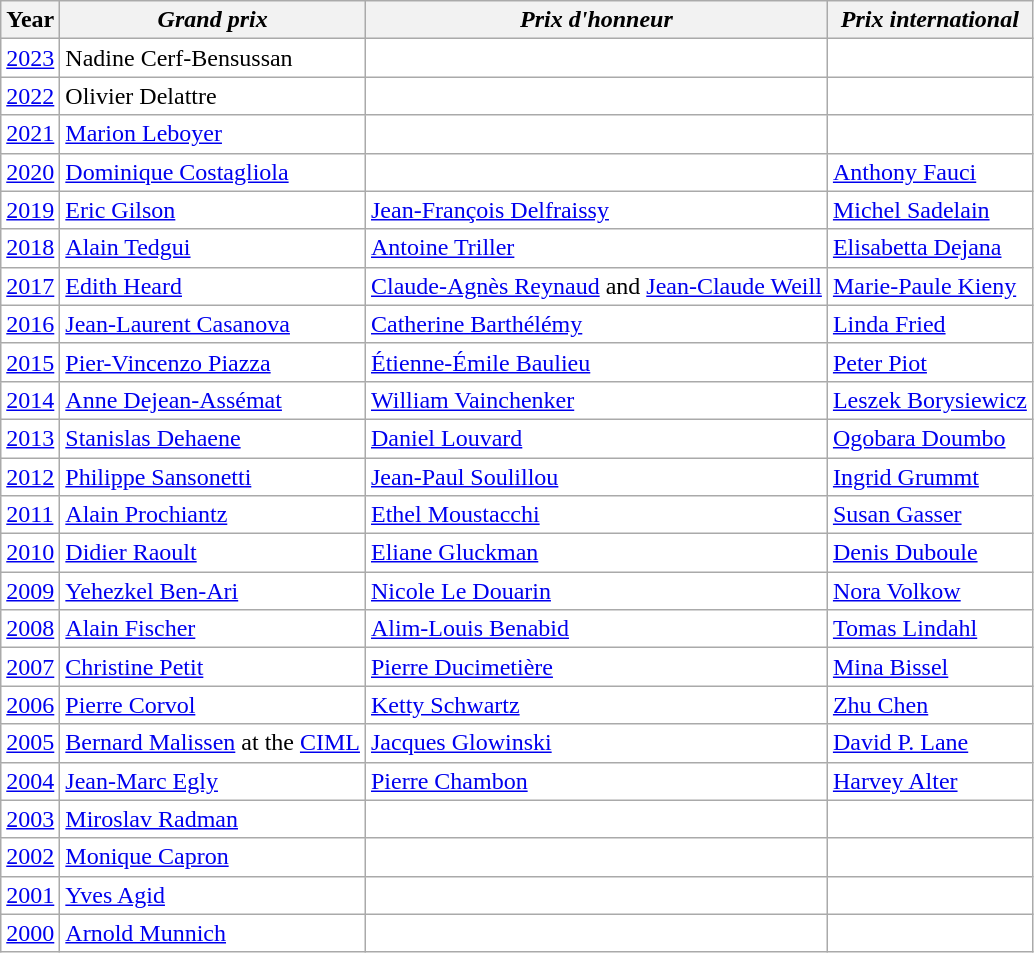<table class="wikitable sortable" rules="all" cellpadding="1" cellspacing="0" style="margin: 1em 1em 1em 1em; border: 1px solid #999; background-color: white">
<tr ---->
<th>Year</th>
<th><em>Grand prix</em></th>
<th><em>Prix d'honneur</em></th>
<th><em>Prix international</em></th>
</tr>
<tr>
<td><a href='#'>2023</a></td>
<td>Nadine Cerf-Bensussan</td>
<td></td>
<td></td>
</tr>
<tr>
<td><a href='#'>2022</a></td>
<td>Olivier Delattre</td>
<td></td>
<td></td>
</tr>
<tr>
<td><a href='#'>2021</a></td>
<td><a href='#'>Marion Leboyer</a></td>
<td></td>
<td></td>
</tr>
<tr>
<td><a href='#'>2020</a></td>
<td><a href='#'>Dominique Costagliola</a></td>
<td></td>
<td><a href='#'>Anthony Fauci</a></td>
</tr>
<tr>
<td><a href='#'>2019</a></td>
<td><a href='#'>Eric Gilson</a></td>
<td><a href='#'>Jean-François Delfraissy</a></td>
<td><a href='#'>Michel Sadelain</a></td>
</tr>
<tr>
<td><a href='#'>2018</a></td>
<td><a href='#'>Alain Tedgui</a></td>
<td><a href='#'>Antoine Triller</a></td>
<td><a href='#'>Elisabetta Dejana</a></td>
</tr>
<tr>
<td><a href='#'>2017</a></td>
<td><a href='#'>Edith Heard</a></td>
<td><a href='#'>Claude-Agnès Reynaud</a> and <a href='#'>Jean-Claude Weill</a></td>
<td><a href='#'>Marie-Paule Kieny</a></td>
</tr>
<tr ---->
<td><a href='#'>2016</a></td>
<td><a href='#'>Jean-Laurent Casanova</a></td>
<td><a href='#'>Catherine Barthélémy</a></td>
<td><a href='#'>Linda Fried</a></td>
</tr>
<tr ---->
<td><a href='#'>2015</a></td>
<td><a href='#'>Pier-Vincenzo Piazza</a></td>
<td><a href='#'>Étienne-Émile Baulieu</a></td>
<td><a href='#'>Peter Piot</a></td>
</tr>
<tr ---->
<td><a href='#'>2014</a></td>
<td><a href='#'>Anne Dejean-Assémat</a></td>
<td><a href='#'>William Vainchenker</a></td>
<td><a href='#'>Leszek Borysiewicz</a></td>
</tr>
<tr ---->
<td><a href='#'>2013</a></td>
<td><a href='#'>Stanislas Dehaene</a></td>
<td><a href='#'>Daniel Louvard</a></td>
<td><a href='#'>Ogobara Doumbo</a></td>
</tr>
<tr ---->
<td><a href='#'>2012</a></td>
<td><a href='#'>Philippe Sansonetti</a></td>
<td><a href='#'>Jean-Paul Soulillou</a></td>
<td><a href='#'>Ingrid Grummt</a></td>
</tr>
<tr ---->
<td><a href='#'>2011</a></td>
<td><a href='#'>Alain Prochiantz</a></td>
<td><a href='#'>Ethel Moustacchi</a></td>
<td><a href='#'>Susan Gasser</a></td>
</tr>
<tr ---->
<td><a href='#'>2010</a></td>
<td><a href='#'>Didier Raoult</a></td>
<td><a href='#'>Eliane Gluckman</a></td>
<td><a href='#'>Denis Duboule</a></td>
</tr>
<tr ---->
<td><a href='#'>2009</a></td>
<td><a href='#'>Yehezkel Ben-Ari</a></td>
<td><a href='#'>Nicole Le Douarin</a></td>
<td><a href='#'>Nora Volkow</a></td>
</tr>
<tr ---->
<td><a href='#'>2008</a></td>
<td><a href='#'>Alain Fischer</a></td>
<td><a href='#'>Alim-Louis Benabid</a></td>
<td><a href='#'>Tomas Lindahl</a></td>
</tr>
<tr ---->
<td><a href='#'>2007</a></td>
<td><a href='#'>Christine Petit</a></td>
<td><a href='#'>Pierre Ducimetière</a></td>
<td><a href='#'>Mina Bissel</a></td>
</tr>
<tr ---->
<td><a href='#'>2006</a></td>
<td><a href='#'>Pierre Corvol</a></td>
<td><a href='#'>Ketty Schwartz</a></td>
<td><a href='#'>Zhu Chen</a></td>
</tr>
<tr ---->
<td><a href='#'>2005</a></td>
<td><a href='#'>Bernard Malissen</a> at the <a href='#'>CIML</a></td>
<td><a href='#'>Jacques Glowinski</a></td>
<td><a href='#'>David P. Lane</a></td>
</tr>
<tr ---->
<td><a href='#'>2004</a></td>
<td><a href='#'>Jean-Marc Egly</a></td>
<td><a href='#'>Pierre Chambon</a></td>
<td><a href='#'>Harvey Alter</a></td>
</tr>
<tr ---->
<td><a href='#'>2003</a></td>
<td><a href='#'>Miroslav Radman</a></td>
<td></td>
<td></td>
</tr>
<tr ---->
<td><a href='#'>2002</a></td>
<td><a href='#'>Monique Capron</a></td>
<td></td>
<td></td>
</tr>
<tr ---->
<td><a href='#'>2001</a></td>
<td><a href='#'>Yves Agid</a></td>
<td></td>
<td></td>
</tr>
<tr ---->
<td><a href='#'>2000</a></td>
<td><a href='#'>Arnold Munnich</a></td>
<td></td>
<td></td>
</tr>
</table>
